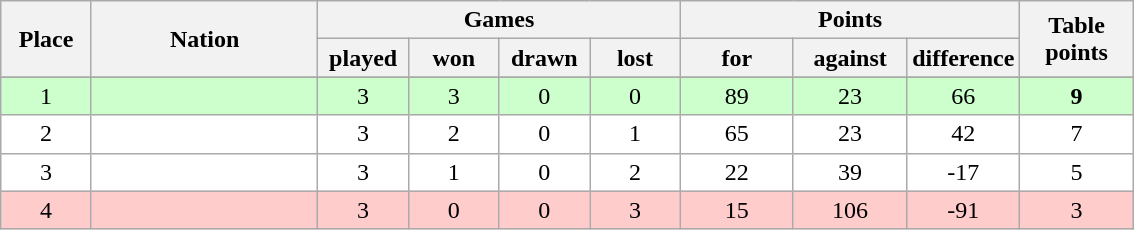<table class="wikitable">
<tr>
<th rowspan=2 width="8%">Place</th>
<th rowspan=2 width="20%">Nation</th>
<th colspan=4 width="32%">Games</th>
<th colspan=3 width="30%">Points</th>
<th rowspan=2 width="10%">Table<br>points</th>
</tr>
<tr>
<th width="8%">played</th>
<th width="8%">won</th>
<th width="8%">drawn</th>
<th width="8%">lost</th>
<th width="10%">for</th>
<th width="10%">against</th>
<th width="10%">difference</th>
</tr>
<tr>
</tr>
<tr bgcolor=#ccffcc align=center>
<td>1</td>
<td align=left><strong></strong></td>
<td>3</td>
<td>3</td>
<td>0</td>
<td>0</td>
<td>89</td>
<td>23</td>
<td>66</td>
<td><strong>9</strong></td>
</tr>
<tr bgcolor=#ffffff align=center>
<td>2</td>
<td align=left></td>
<td>3</td>
<td>2</td>
<td>0</td>
<td>1</td>
<td>65</td>
<td>23</td>
<td>42</td>
<td>7</td>
</tr>
<tr bgcolor=#ffffff align=center>
<td>3</td>
<td align=left></td>
<td>3</td>
<td>1</td>
<td>0</td>
<td>2</td>
<td>22</td>
<td>39</td>
<td>-17</td>
<td>5</td>
</tr>
<tr bgcolor=#ffcccc align=center>
<td>4</td>
<td align=left></td>
<td>3</td>
<td>0</td>
<td>0</td>
<td>3</td>
<td>15</td>
<td>106</td>
<td>-91</td>
<td>3</td>
</tr>
</table>
